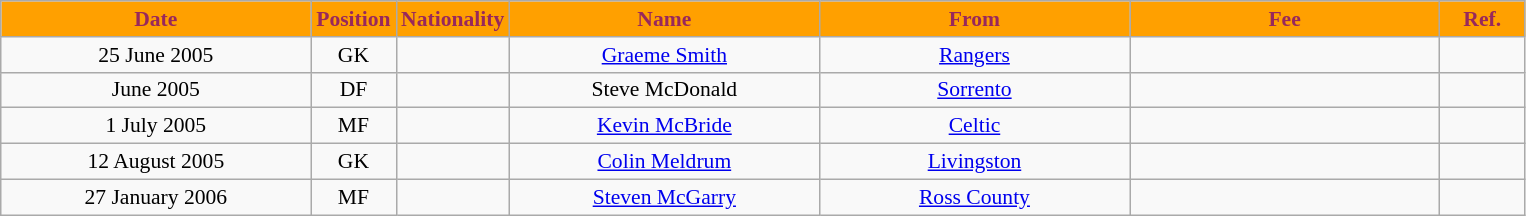<table class="wikitable"  style="text-align:center; font-size:90%; ">
<tr>
<th style="background:#ffa000; color:#98285c; width:200px;">Date</th>
<th style="background:#ffa000; color:#98285c; width:50px;">Position</th>
<th style="background:#ffa000; color:#98285c; width:50px;">Nationality</th>
<th style="background:#ffa000; color:#98285c; width:200px;">Name</th>
<th style="background:#ffa000; color:#98285c; width:200px;">From</th>
<th style="background:#ffa000; color:#98285c; width:200px;">Fee</th>
<th style="background:#ffa000; color:#98285c; width:50px;">Ref.</th>
</tr>
<tr>
<td>25 June 2005</td>
<td>GK</td>
<td></td>
<td><a href='#'>Graeme Smith</a></td>
<td><a href='#'>Rangers</a></td>
<td></td>
<td></td>
</tr>
<tr>
<td>June 2005</td>
<td>DF</td>
<td></td>
<td>Steve McDonald</td>
<td><a href='#'>Sorrento</a></td>
<td></td>
<td></td>
</tr>
<tr>
<td>1 July 2005</td>
<td>MF</td>
<td></td>
<td><a href='#'>Kevin McBride</a></td>
<td><a href='#'>Celtic</a></td>
<td></td>
<td></td>
</tr>
<tr>
<td>12 August 2005</td>
<td>GK</td>
<td></td>
<td><a href='#'>Colin Meldrum</a></td>
<td><a href='#'>Livingston</a></td>
<td></td>
<td></td>
</tr>
<tr>
<td>27 January 2006</td>
<td>MF</td>
<td></td>
<td><a href='#'>Steven McGarry</a></td>
<td><a href='#'>Ross County</a></td>
<td></td>
<td></td>
</tr>
</table>
